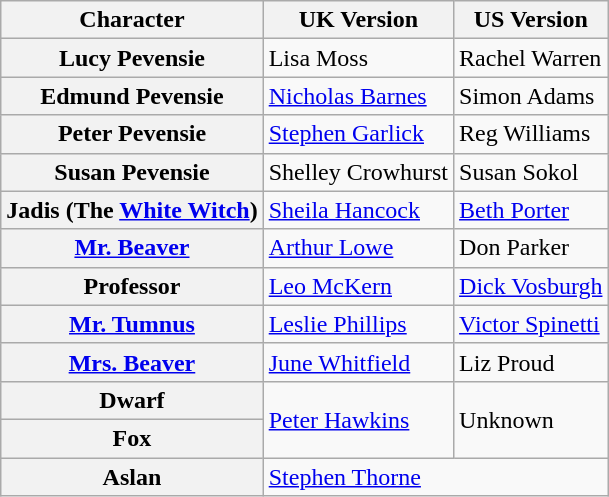<table class="wikitable">
<tr>
<th>Character</th>
<th>UK Version</th>
<th>US Version</th>
</tr>
<tr>
<th>Lucy Pevensie</th>
<td>Lisa Moss</td>
<td>Rachel Warren</td>
</tr>
<tr>
<th>Edmund Pevensie</th>
<td><a href='#'>Nicholas Barnes</a></td>
<td>Simon Adams</td>
</tr>
<tr>
<th>Peter Pevensie</th>
<td><a href='#'>Stephen Garlick</a></td>
<td>Reg Williams</td>
</tr>
<tr>
<th>Susan Pevensie</th>
<td>Shelley Crowhurst</td>
<td>Susan Sokol</td>
</tr>
<tr>
<th>Jadis (The <a href='#'>White Witch</a>)</th>
<td><a href='#'>Sheila Hancock</a></td>
<td><a href='#'>Beth Porter</a></td>
</tr>
<tr>
<th><a href='#'>Mr. Beaver</a></th>
<td><a href='#'>Arthur Lowe</a></td>
<td>Don Parker</td>
</tr>
<tr>
<th>Professor</th>
<td><a href='#'>Leo McKern</a></td>
<td><a href='#'>Dick Vosburgh</a></td>
</tr>
<tr>
<th><a href='#'>Mr. Tumnus</a></th>
<td><a href='#'>Leslie Phillips</a></td>
<td><a href='#'>Victor Spinetti</a></td>
</tr>
<tr>
<th><a href='#'>Mrs. Beaver</a></th>
<td><a href='#'>June Whitfield</a></td>
<td>Liz Proud</td>
</tr>
<tr>
<th>Dwarf</th>
<td rowspan="2"><a href='#'>Peter Hawkins</a></td>
<td rowspan="2">Unknown</td>
</tr>
<tr>
<th>Fox</th>
</tr>
<tr>
<th>Aslan</th>
<td colspan="2"><a href='#'>Stephen Thorne</a></td>
</tr>
</table>
